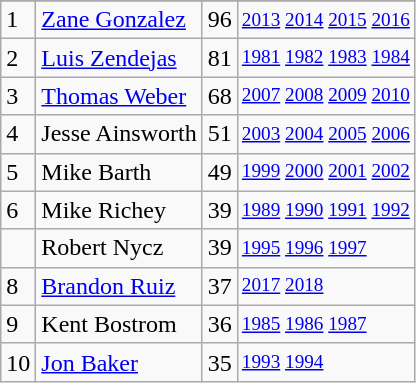<table class="wikitable">
<tr>
</tr>
<tr>
<td>1</td>
<td><a href='#'>Zane Gonzalez</a></td>
<td>96</td>
<td style="font-size:80%;"><a href='#'>2013</a> <a href='#'>2014</a> <a href='#'>2015</a> <a href='#'>2016</a></td>
</tr>
<tr>
<td>2</td>
<td><a href='#'>Luis Zendejas</a></td>
<td>81</td>
<td style="font-size:80%;"><a href='#'>1981</a> <a href='#'>1982</a> <a href='#'>1983</a> <a href='#'>1984</a></td>
</tr>
<tr>
<td>3</td>
<td><a href='#'>Thomas Weber</a></td>
<td>68</td>
<td style="font-size:80%;"><a href='#'>2007</a> <a href='#'>2008</a> <a href='#'>2009</a> <a href='#'>2010</a></td>
</tr>
<tr>
<td>4</td>
<td>Jesse Ainsworth</td>
<td>51</td>
<td style="font-size:80%;"><a href='#'>2003</a> <a href='#'>2004</a> <a href='#'>2005</a> <a href='#'>2006</a></td>
</tr>
<tr>
<td>5</td>
<td>Mike Barth</td>
<td>49</td>
<td style="font-size:80%;"><a href='#'>1999</a> <a href='#'>2000</a> <a href='#'>2001</a> <a href='#'>2002</a></td>
</tr>
<tr>
<td>6</td>
<td>Mike Richey</td>
<td>39</td>
<td style="font-size:80%;"><a href='#'>1989</a> <a href='#'>1990</a> <a href='#'>1991</a> <a href='#'>1992</a></td>
</tr>
<tr>
<td></td>
<td>Robert Nycz</td>
<td>39</td>
<td style="font-size:80%;"><a href='#'>1995</a> <a href='#'>1996</a> <a href='#'>1997</a></td>
</tr>
<tr>
<td>8</td>
<td><a href='#'>Brandon Ruiz</a></td>
<td>37</td>
<td style="font-size:80%;"><a href='#'>2017</a> <a href='#'>2018</a></td>
</tr>
<tr>
<td>9</td>
<td>Kent Bostrom</td>
<td>36</td>
<td style="font-size:80%;"><a href='#'>1985</a> <a href='#'>1986</a> <a href='#'>1987</a></td>
</tr>
<tr>
<td>10</td>
<td><a href='#'>Jon Baker</a></td>
<td>35</td>
<td style="font-size:80%;"><a href='#'>1993</a> <a href='#'>1994</a></td>
</tr>
</table>
